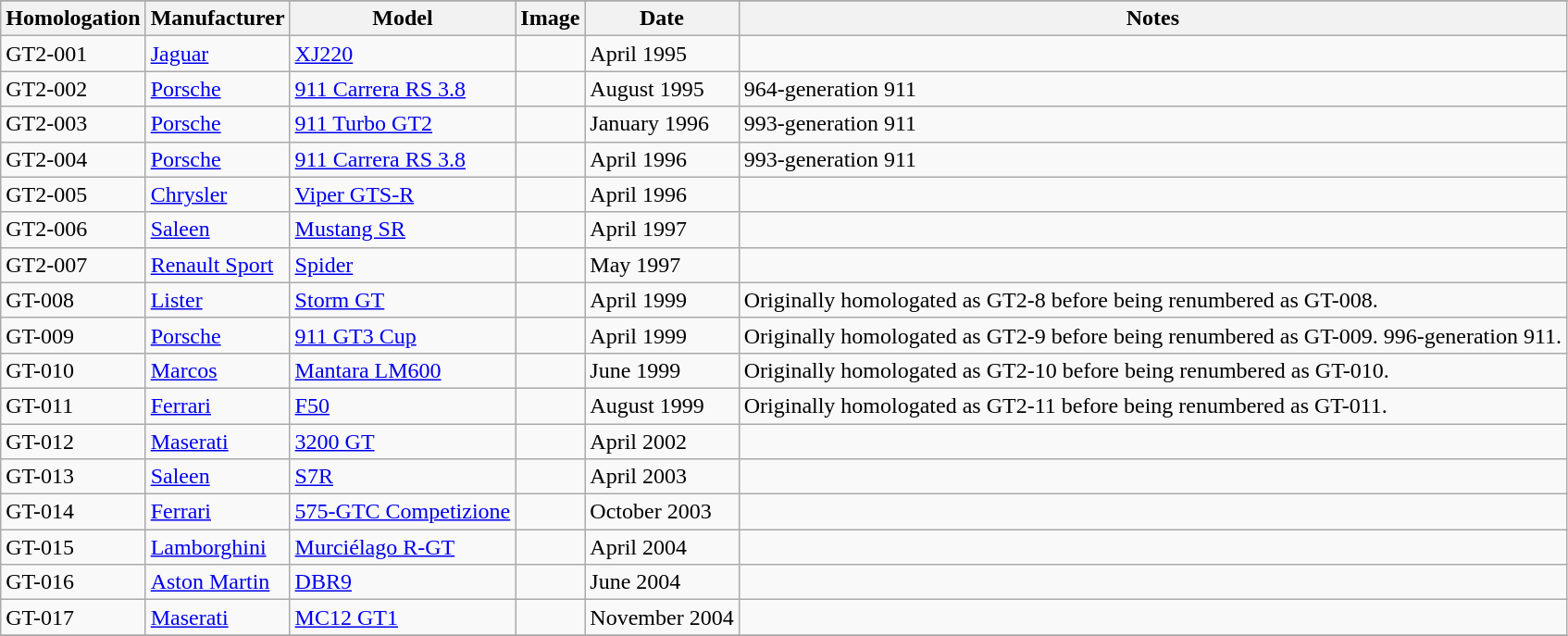<table class="wikitable sortable" style="font-size=90%, border=1px">
<tr>
</tr>
<tr>
<th>Homologation</th>
<th>Manufacturer</th>
<th>Model</th>
<th>Image</th>
<th>Date</th>
<th>Notes</th>
</tr>
<tr>
<td>GT2-001</td>
<td><a href='#'>Jaguar</a></td>
<td><a href='#'>XJ220</a></td>
<td></td>
<td>April 1995</td>
<td></td>
</tr>
<tr>
<td>GT2-002</td>
<td><a href='#'>Porsche</a></td>
<td><a href='#'>911 Carrera RS 3.8</a></td>
<td></td>
<td>August 1995</td>
<td>964-generation 911</td>
</tr>
<tr>
<td>GT2-003</td>
<td><a href='#'>Porsche</a></td>
<td><a href='#'>911 Turbo GT2</a></td>
<td></td>
<td>January 1996</td>
<td>993-generation 911</td>
</tr>
<tr>
<td>GT2-004</td>
<td><a href='#'>Porsche</a></td>
<td><a href='#'>911 Carrera RS 3.8</a></td>
<td></td>
<td>April 1996</td>
<td>993-generation 911</td>
</tr>
<tr>
<td>GT2-005</td>
<td><a href='#'>Chrysler</a></td>
<td><a href='#'>Viper GTS-R</a></td>
<td></td>
<td>April 1996</td>
<td></td>
</tr>
<tr>
<td>GT2-006</td>
<td><a href='#'>Saleen</a></td>
<td><a href='#'>Mustang SR</a></td>
<td></td>
<td>April 1997</td>
<td></td>
</tr>
<tr>
<td>GT2-007</td>
<td><a href='#'>Renault Sport</a></td>
<td><a href='#'>Spider</a></td>
<td></td>
<td>May 1997</td>
<td></td>
</tr>
<tr>
<td>GT-008</td>
<td><a href='#'>Lister</a></td>
<td><a href='#'>Storm GT</a></td>
<td></td>
<td>April 1999</td>
<td>Originally homologated as GT2-8 before being renumbered as GT-008.</td>
</tr>
<tr>
<td>GT-009</td>
<td><a href='#'>Porsche</a></td>
<td><a href='#'>911 GT3 Cup</a></td>
<td></td>
<td>April 1999</td>
<td>Originally homologated as GT2-9 before being renumbered as GT-009.  996-generation 911.</td>
</tr>
<tr>
<td>GT-010</td>
<td><a href='#'>Marcos</a></td>
<td><a href='#'>Mantara LM600</a></td>
<td></td>
<td>June 1999</td>
<td>Originally homologated as GT2-10 before being renumbered as GT-010.</td>
</tr>
<tr>
<td>GT-011</td>
<td><a href='#'>Ferrari</a></td>
<td><a href='#'>F50</a></td>
<td></td>
<td>August 1999</td>
<td>Originally homologated as GT2-11 before being renumbered as GT-011.</td>
</tr>
<tr>
<td>GT-012</td>
<td><a href='#'>Maserati</a></td>
<td><a href='#'>3200 GT</a></td>
<td></td>
<td>April 2002</td>
<td></td>
</tr>
<tr>
<td>GT-013</td>
<td><a href='#'>Saleen</a></td>
<td><a href='#'>S7R</a></td>
<td></td>
<td>April 2003</td>
<td></td>
</tr>
<tr>
<td>GT-014</td>
<td><a href='#'>Ferrari</a></td>
<td><a href='#'>575-GTC Competizione</a></td>
<td></td>
<td>October 2003</td>
<td></td>
</tr>
<tr>
<td>GT-015</td>
<td><a href='#'>Lamborghini</a></td>
<td><a href='#'>Murciélago R-GT</a></td>
<td></td>
<td>April 2004</td>
<td></td>
</tr>
<tr>
<td>GT-016</td>
<td><a href='#'>Aston Martin</a></td>
<td><a href='#'>DBR9</a></td>
<td></td>
<td>June 2004</td>
<td></td>
</tr>
<tr>
<td>GT-017</td>
<td><a href='#'>Maserati</a></td>
<td><a href='#'>MC12 GT1</a></td>
<td></td>
<td>November 2004</td>
<td></td>
</tr>
<tr>
</tr>
</table>
